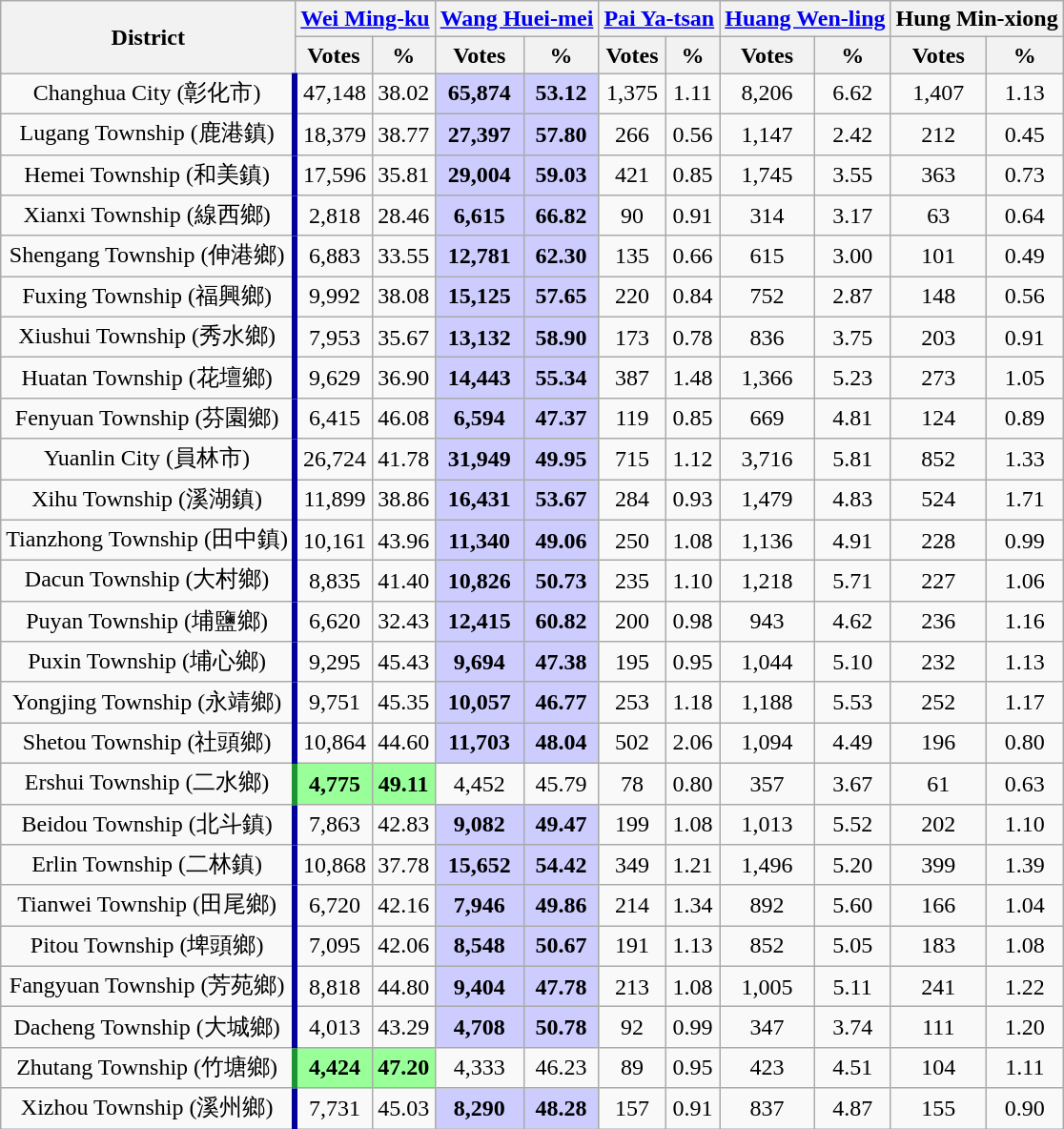<table class="wikitable collapsible sortable" style="text-align:center">
<tr>
<th rowspan=2;">District</th>
<th colspan=2; border-bottom:4px solid #1B9431;"> <a href='#'>Wei Ming-ku</a></th>
<th colspan=2; border-bottom:4px solid #000099;"> <a href='#'>Wang Huei-mei</a></th>
<th colspan=2; border-bottom:4px solid #707070;"> <a href='#'>Pai Ya-tsan</a></th>
<th colspan=2; border-bottom:4px solid #707070;"> <a href='#'>Huang Wen-ling</a></th>
<th colspan=2; border-bottom:4px solid #707070;"> Hung Min-xiong</th>
</tr>
<tr>
<th>Votes</th>
<th>%</th>
<th>Votes</th>
<th>%</th>
<th>Votes</th>
<th>%</th>
<th>Votes</th>
<th>%</th>
<th>Votes</th>
<th>%</th>
</tr>
<tr>
<td style="border-right:4px solid #000099;">Changhua City (彰化市)</td>
<td>47,148</td>
<td>38.02</td>
<td style="background-color:#CCCCFF;"><strong>65,874</strong></td>
<td style="background-color:#CCCCFF;"><strong>53.12</strong></td>
<td>1,375</td>
<td>1.11</td>
<td>8,206</td>
<td>6.62</td>
<td>1,407</td>
<td>1.13</td>
</tr>
<tr>
<td style="border-right:4px solid #000099;">Lugang Township (鹿港鎮)</td>
<td>18,379</td>
<td>38.77</td>
<td style="background-color:#CCCCFF;"><strong>27,397</strong></td>
<td style="background-color:#CCCCFF;"><strong>57.80</strong></td>
<td>266</td>
<td>0.56</td>
<td>1,147</td>
<td>2.42</td>
<td>212</td>
<td>0.45</td>
</tr>
<tr>
<td style="border-right:4px solid #000099;">Hemei Township (和美鎮)</td>
<td>17,596</td>
<td>35.81</td>
<td style="background-color:#CCCCFF;"><strong>29,004</strong></td>
<td style="background-color:#CCCCFF;"><strong>59.03</strong></td>
<td>421</td>
<td>0.85</td>
<td>1,745</td>
<td>3.55</td>
<td>363</td>
<td>0.73</td>
</tr>
<tr>
<td style="border-right:4px solid #000099;">Xianxi Township (線西鄉)</td>
<td>2,818</td>
<td>28.46</td>
<td style="background-color:#CCCCFF;"><strong>6,615</strong></td>
<td style="background-color:#CCCCFF;"><strong>66.82</strong></td>
<td>90</td>
<td>0.91</td>
<td>314</td>
<td>3.17</td>
<td>63</td>
<td>0.64</td>
</tr>
<tr>
<td style="border-right:4px solid #000099;">Shengang Township (伸港鄉)</td>
<td>6,883</td>
<td>33.55</td>
<td style="background-color:#CCCCFF;"><strong>12,781</strong></td>
<td style="background-color:#CCCCFF;"><strong>62.30</strong></td>
<td>135</td>
<td>0.66</td>
<td>615</td>
<td>3.00</td>
<td>101</td>
<td>0.49</td>
</tr>
<tr>
<td style="border-right:4px solid #000099;">Fuxing Township (福興鄉)</td>
<td>9,992</td>
<td>38.08</td>
<td style="background-color:#CCCCFF;"><strong>15,125</strong></td>
<td style="background-color:#CCCCFF;"><strong>57.65</strong></td>
<td>220</td>
<td>0.84</td>
<td>752</td>
<td>2.87</td>
<td>148</td>
<td>0.56</td>
</tr>
<tr>
<td style="border-right:4px solid #000099;">Xiushui Township (秀水鄉)</td>
<td>7,953</td>
<td>35.67</td>
<td style="background-color:#CCCCFF;"><strong>13,132</strong></td>
<td style="background-color:#CCCCFF;"><strong>58.90</strong></td>
<td>173</td>
<td>0.78</td>
<td>836</td>
<td>3.75</td>
<td>203</td>
<td>0.91</td>
</tr>
<tr>
<td style="border-right:4px solid #000099;">Huatan Township (花壇鄉)</td>
<td>9,629</td>
<td>36.90</td>
<td style="background-color:#CCCCFF;"><strong>14,443</strong></td>
<td style="background-color:#CCCCFF;"><strong>55.34</strong></td>
<td>387</td>
<td>1.48</td>
<td>1,366</td>
<td>5.23</td>
<td>273</td>
<td>1.05</td>
</tr>
<tr>
<td style="border-right:4px solid #000099;">Fenyuan Township (芬園鄉)</td>
<td>6,415</td>
<td>46.08</td>
<td style="background-color:#CCCCFF;"><strong>6,594</strong></td>
<td style="background-color:#CCCCFF;"><strong>47.37</strong></td>
<td>119</td>
<td>0.85</td>
<td>669</td>
<td>4.81</td>
<td>124</td>
<td>0.89</td>
</tr>
<tr>
<td style="border-right:4px solid #000099;">Yuanlin City (員林市)</td>
<td>26,724</td>
<td>41.78</td>
<td style="background-color:#CCCCFF;"><strong>31,949</strong></td>
<td style="background-color:#CCCCFF;"><strong>49.95</strong></td>
<td>715</td>
<td>1.12</td>
<td>3,716</td>
<td>5.81</td>
<td>852</td>
<td>1.33</td>
</tr>
<tr>
<td style="border-right:4px solid #000099;">Xihu Township (溪湖鎮)</td>
<td>11,899</td>
<td>38.86</td>
<td style="background-color:#CCCCFF;"><strong>16,431</strong></td>
<td style="background-color:#CCCCFF;"><strong>53.67</strong></td>
<td>284</td>
<td>0.93</td>
<td>1,479</td>
<td>4.83</td>
<td>524</td>
<td>1.71</td>
</tr>
<tr>
<td style="border-right:4px solid #000099;">Tianzhong Township (田中鎮)</td>
<td>10,161</td>
<td>43.96</td>
<td style="background-color:#CCCCFF;"><strong>11,340</strong></td>
<td style="background-color:#CCCCFF;"><strong>49.06</strong></td>
<td>250</td>
<td>1.08</td>
<td>1,136</td>
<td>4.91</td>
<td>228</td>
<td>0.99</td>
</tr>
<tr>
<td style="border-right:4px solid #000099;">Dacun Township (大村鄉)</td>
<td>8,835</td>
<td>41.40</td>
<td style="background-color:#CCCCFF;"><strong>10,826</strong></td>
<td style="background-color:#CCCCFF;"><strong>50.73</strong></td>
<td>235</td>
<td>1.10</td>
<td>1,218</td>
<td>5.71</td>
<td>227</td>
<td>1.06</td>
</tr>
<tr>
<td style="border-right:4px solid #000099;">Puyan Township (埔鹽鄉)</td>
<td>6,620</td>
<td>32.43</td>
<td style="background-color:#CCCCFF;"><strong>12,415</strong></td>
<td style="background-color:#CCCCFF;"><strong>60.82</strong></td>
<td>200</td>
<td>0.98</td>
<td>943</td>
<td>4.62</td>
<td>236</td>
<td>1.16</td>
</tr>
<tr>
<td style="border-right:4px solid #000099;">Puxin Township (埔心鄉)</td>
<td>9,295</td>
<td>45.43</td>
<td style="background-color:#CCCCFF;"><strong>9,694</strong></td>
<td style="background-color:#CCCCFF;"><strong>47.38</strong></td>
<td>195</td>
<td>0.95</td>
<td>1,044</td>
<td>5.10</td>
<td>232</td>
<td>1.13</td>
</tr>
<tr>
<td style="border-right:4px solid #000099;">Yongjing Township (永靖鄉)</td>
<td>9,751</td>
<td>45.35</td>
<td style="background-color:#CCCCFF;"><strong>10,057</strong></td>
<td style="background-color:#CCCCFF;"><strong>46.77</strong></td>
<td>253</td>
<td>1.18</td>
<td>1,188</td>
<td>5.53</td>
<td>252</td>
<td>1.17</td>
</tr>
<tr>
<td style="border-right:4px solid #000099;">Shetou Township (社頭鄉)</td>
<td>10,864</td>
<td>44.60</td>
<td style="background-color:#CCCCFF;"><strong>11,703</strong></td>
<td style="background-color:#CCCCFF;"><strong>48.04</strong></td>
<td>502</td>
<td>2.06</td>
<td>1,094</td>
<td>4.49</td>
<td>196</td>
<td>0.80</td>
</tr>
<tr>
<td style="border-right:4px solid #1B9431;">Ershui Township (二水鄉)</td>
<td style="background-color:#99FF99;"><strong>4,775</strong></td>
<td style="background-color:#99FF99;"><strong>49.11</strong></td>
<td>4,452</td>
<td>45.79</td>
<td>78</td>
<td>0.80</td>
<td>357</td>
<td>3.67</td>
<td>61</td>
<td>0.63</td>
</tr>
<tr>
<td style="border-right:4px solid #000099;">Beidou Township (北斗鎮)</td>
<td>7,863</td>
<td>42.83</td>
<td style="background-color:#CCCCFF;"><strong>9,082</strong></td>
<td style="background-color:#CCCCFF;"><strong>49.47</strong></td>
<td>199</td>
<td>1.08</td>
<td>1,013</td>
<td>5.52</td>
<td>202</td>
<td>1.10</td>
</tr>
<tr>
<td style="border-right:4px solid #000099;">Erlin Township (二林鎮)</td>
<td>10,868</td>
<td>37.78</td>
<td style="background-color:#CCCCFF;"><strong>15,652</strong></td>
<td style="background-color:#CCCCFF;"><strong>54.42</strong></td>
<td>349</td>
<td>1.21</td>
<td>1,496</td>
<td>5.20</td>
<td>399</td>
<td>1.39</td>
</tr>
<tr>
<td style="border-right:4px solid #000099;">Tianwei Township (田尾鄉)</td>
<td>6,720</td>
<td>42.16</td>
<td style="background-color:#CCCCFF;"><strong>7,946</strong></td>
<td style="background-color:#CCCCFF;"><strong>49.86</strong></td>
<td>214</td>
<td>1.34</td>
<td>892</td>
<td>5.60</td>
<td>166</td>
<td>1.04</td>
</tr>
<tr>
<td style="border-right:4px solid #000099;">Pitou Township (埤頭鄉)</td>
<td>7,095</td>
<td>42.06</td>
<td style="background-color:#CCCCFF;"><strong>8,548</strong></td>
<td style="background-color:#CCCCFF;"><strong>50.67</strong></td>
<td>191</td>
<td>1.13</td>
<td>852</td>
<td>5.05</td>
<td>183</td>
<td>1.08</td>
</tr>
<tr>
<td style="border-right:4px solid #000099;">Fangyuan Township (芳苑鄉)</td>
<td>8,818</td>
<td>44.80</td>
<td style="background-color:#CCCCFF;"><strong>9,404</strong></td>
<td style="background-color:#CCCCFF;"><strong>47.78</strong></td>
<td>213</td>
<td>1.08</td>
<td>1,005</td>
<td>5.11</td>
<td>241</td>
<td>1.22</td>
</tr>
<tr>
<td style="border-right:4px solid #000099;">Dacheng Township (大城鄉)</td>
<td>4,013</td>
<td>43.29</td>
<td style="background-color:#CCCCFF;"><strong>4,708</strong></td>
<td style="background-color:#CCCCFF;"><strong>50.78</strong></td>
<td>92</td>
<td>0.99</td>
<td>347</td>
<td>3.74</td>
<td>111</td>
<td>1.20</td>
</tr>
<tr>
<td style="border-right:4px solid #1B9431;">Zhutang Township (竹塘鄉)</td>
<td style="background-color:#99FF99;"><strong>4,424</strong></td>
<td style="background-color:#99FF99;"><strong>47.20</strong></td>
<td>4,333</td>
<td>46.23</td>
<td>89</td>
<td>0.95</td>
<td>423</td>
<td>4.51</td>
<td>104</td>
<td>1.11</td>
</tr>
<tr>
<td style="border-right:4px solid #000099;">Xizhou Township (溪州鄉)</td>
<td>7,731</td>
<td>45.03</td>
<td style="background-color:#CCCCFF;"><strong>8,290</strong></td>
<td style="background-color:#CCCCFF;"><strong>48.28</strong></td>
<td>157</td>
<td>0.91</td>
<td>837</td>
<td>4.87</td>
<td>155</td>
<td>0.90</td>
</tr>
</table>
